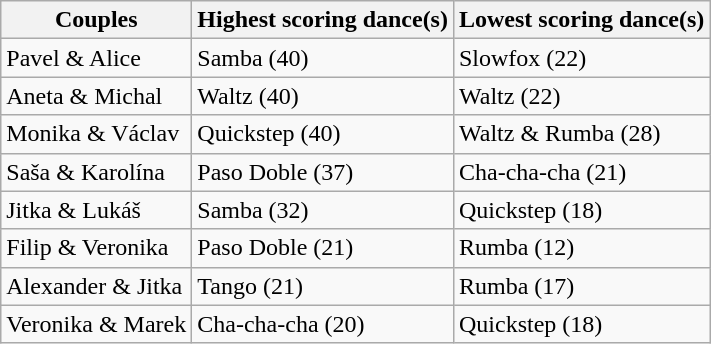<table class="wikitable">
<tr>
<th>Couples</th>
<th>Highest scoring dance(s)</th>
<th>Lowest scoring dance(s)</th>
</tr>
<tr>
<td>Pavel & Alice</td>
<td>Samba (40)</td>
<td>Slowfox (22)</td>
</tr>
<tr>
<td>Aneta & Michal</td>
<td>Waltz (40)</td>
<td>Waltz (22)</td>
</tr>
<tr>
<td>Monika & Václav</td>
<td>Quickstep (40)</td>
<td>Waltz & Rumba (28)</td>
</tr>
<tr>
<td>Saša & Karolína</td>
<td>Paso Doble (37)</td>
<td>Cha-cha-cha (21)</td>
</tr>
<tr>
<td>Jitka & Lukáš</td>
<td>Samba (32)</td>
<td>Quickstep (18)</td>
</tr>
<tr>
<td>Filip & Veronika</td>
<td>Paso Doble (21)</td>
<td>Rumba (12)</td>
</tr>
<tr>
<td>Alexander & Jitka</td>
<td>Tango (21)</td>
<td>Rumba (17)</td>
</tr>
<tr>
<td>Veronika & Marek</td>
<td>Cha-cha-cha (20)</td>
<td>Quickstep (18)</td>
</tr>
</table>
